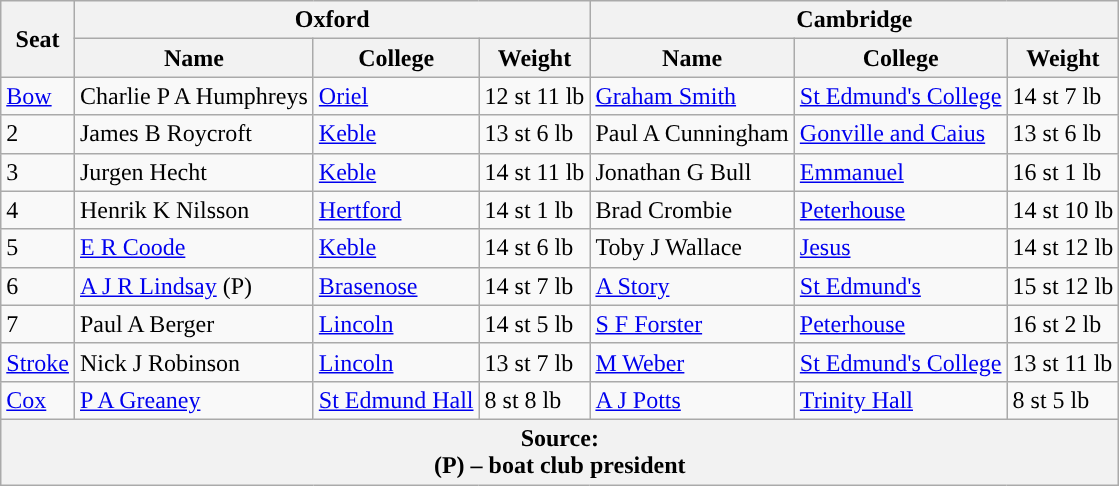<table class="wikitable">
<tr>
<th rowspan="2" scope="col">Seat</th>
<th colspan="3" scope="col">Oxford <br> </th>
<th colspan="3" scope="col">Cambridge <br> </th>
</tr>
<tr>
<th>Name</th>
<th>College</th>
<th>Weight</th>
<th>Name</th>
<th>College</th>
<th>Weight</th>
</tr>
<tr>
<td><a href='#'>Bow</a></td>
<td>Charlie P A Humphreys</td>
<td><a href='#'>Oriel</a></td>
<td>12 st 11 lb</td>
<td><a href='#'>Graham Smith</a></td>
<td><a href='#'>St Edmund's College</a></td>
<td>14 st 7 lb</td>
</tr>
<tr>
<td>2</td>
<td>James B Roycroft</td>
<td><a href='#'>Keble</a></td>
<td>13 st 6 lb</td>
<td>Paul A Cunningham</td>
<td><a href='#'>Gonville and Caius</a></td>
<td>13 st 6 lb</td>
</tr>
<tr>
<td>3</td>
<td>Jurgen Hecht</td>
<td><a href='#'>Keble</a></td>
<td>14 st 11 lb</td>
<td>Jonathan G Bull</td>
<td><a href='#'>Emmanuel</a></td>
<td>16 st 1 lb</td>
</tr>
<tr>
<td>4</td>
<td>Henrik K Nilsson</td>
<td><a href='#'>Hertford</a></td>
<td>14 st 1 lb</td>
<td>Brad Crombie</td>
<td><a href='#'>Peterhouse</a></td>
<td>14 st 10 lb</td>
</tr>
<tr>
<td>5</td>
<td><a href='#'>E R Coode</a></td>
<td><a href='#'>Keble</a></td>
<td>14 st 6 lb</td>
<td>Toby J Wallace</td>
<td><a href='#'>Jesus</a></td>
<td>14 st 12 lb</td>
</tr>
<tr>
<td>6</td>
<td><a href='#'>A J R Lindsay</a> (P)</td>
<td><a href='#'>Brasenose</a></td>
<td>14 st 7 lb</td>
<td><a href='#'>A Story</a></td>
<td><a href='#'>St Edmund's</a></td>
<td>15 st 12 lb</td>
</tr>
<tr>
<td>7</td>
<td>Paul A Berger</td>
<td><a href='#'>Lincoln</a></td>
<td>14 st 5 lb</td>
<td><a href='#'>S F Forster</a></td>
<td><a href='#'>Peterhouse</a></td>
<td>16 st 2 lb</td>
</tr>
<tr>
<td><a href='#'>Stroke</a></td>
<td>Nick J Robinson</td>
<td><a href='#'>Lincoln</a></td>
<td>13 st 7 lb</td>
<td><a href='#'>M Weber</a></td>
<td><a href='#'>St Edmund's College</a></td>
<td>13 st 11 lb</td>
</tr>
<tr>
<td><a href='#'>Cox</a></td>
<td><a href='#'>P A Greaney</a></td>
<td><a href='#'>St Edmund Hall</a></td>
<td>8 st 8 lb</td>
<td><a href='#'>A J Potts</a></td>
<td><a href='#'>Trinity Hall</a></td>
<td>8 st 5 lb</td>
</tr>
<tr>
<th colspan="7">Source:<br>(P) – boat club president</th>
</tr>
</table>
